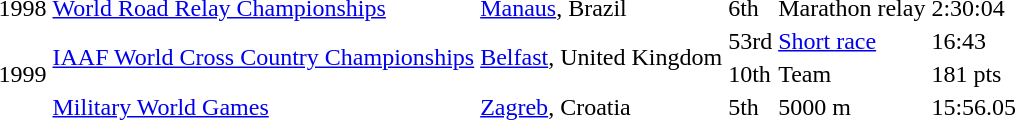<table>
<tr>
<td>1998</td>
<td><a href='#'>World Road Relay Championships</a></td>
<td><a href='#'>Manaus</a>, Brazil</td>
<td>6th</td>
<td>Marathon relay</td>
<td>2:30:04</td>
</tr>
<tr>
<td rowspan=3>1999</td>
<td rowspan=2><a href='#'>IAAF World Cross Country Championships</a></td>
<td rowspan=2><a href='#'>Belfast</a>, United Kingdom</td>
<td>53rd</td>
<td><a href='#'>Short race</a></td>
<td>16:43</td>
</tr>
<tr>
<td>10th</td>
<td>Team</td>
<td>181 pts</td>
</tr>
<tr>
<td><a href='#'>Military World Games</a></td>
<td><a href='#'>Zagreb</a>, Croatia</td>
<td>5th</td>
<td>5000 m</td>
<td>15:56.05</td>
</tr>
</table>
